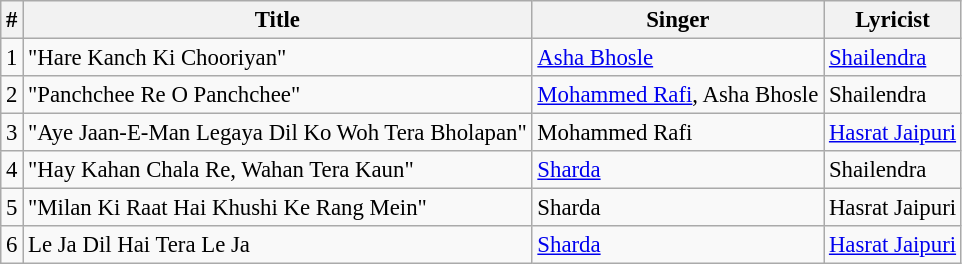<table class="wikitable" style="font-size:95%;">
<tr>
<th>#</th>
<th>Title</th>
<th>Singer</th>
<th>Lyricist</th>
</tr>
<tr>
<td>1</td>
<td>"Hare Kanch Ki Chooriyan"</td>
<td><a href='#'>Asha Bhosle</a></td>
<td><a href='#'>Shailendra</a></td>
</tr>
<tr>
<td>2</td>
<td>"Panchchee Re O Panchchee"</td>
<td><a href='#'>Mohammed Rafi</a>, Asha Bhosle</td>
<td>Shailendra</td>
</tr>
<tr>
<td>3</td>
<td>"Aye Jaan-E-Man Legaya Dil Ko Woh Tera Bholapan"</td>
<td>Mohammed Rafi</td>
<td><a href='#'>Hasrat Jaipuri</a></td>
</tr>
<tr>
<td>4</td>
<td>"Hay Kahan Chala Re, Wahan Tera Kaun"</td>
<td><a href='#'>Sharda</a></td>
<td>Shailendra</td>
</tr>
<tr>
<td>5</td>
<td>"Milan Ki Raat Hai Khushi Ke Rang Mein"</td>
<td>Sharda</td>
<td>Hasrat Jaipuri</td>
</tr>
<tr>
<td>6</td>
<td>Le Ja Dil Hai Tera Le Ja</td>
<td><a href='#'>Sharda</a></td>
<td><a href='#'>Hasrat Jaipuri</a></td>
</tr>
</table>
